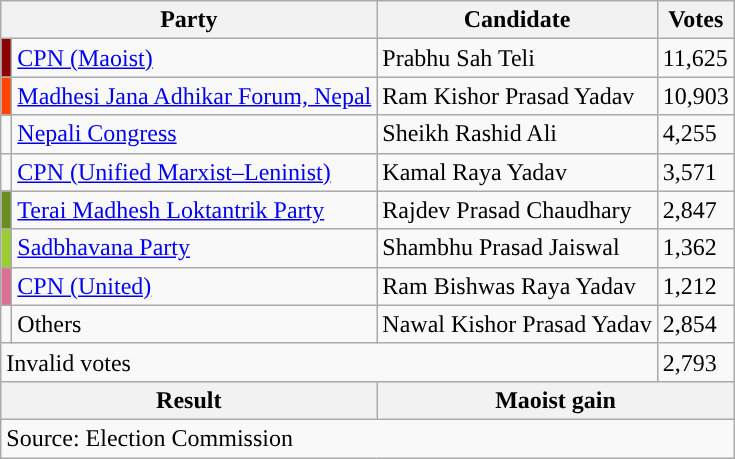<table class="wikitable">
<tr>
<th colspan="2">Party</th>
<th>Candidate</th>
<th>Votes</th>
</tr>
<tr>
<td style="background-color:darkred"></td>
<td><a href='#'>CPN (Maoist)</a></td>
<td>Prabhu Sah Teli</td>
<td>11,625</td>
</tr>
<tr>
<td style="background-color:orangered"></td>
<td><a href='#'>Madhesi Jana Adhikar Forum, Nepal</a></td>
<td>Ram Kishor Prasad Yadav</td>
<td>10,903</td>
</tr>
<tr>
<td style="background-color:"></td>
<td><a href='#'>Nepali Congress</a></td>
<td>Sheikh Rashid Ali</td>
<td>4,255</td>
</tr>
<tr>
<td style="background-color:"></td>
<td><a href='#'>CPN (Unified Marxist–Leninist)</a></td>
<td>Kamal Raya Yadav</td>
<td>3,571</td>
</tr>
<tr>
<td style="background-color:olivedrab"></td>
<td><a href='#'>Terai Madhesh Loktantrik Party</a></td>
<td>Rajdev Prasad Chaudhary</td>
<td>2,847</td>
</tr>
<tr>
<td style="background-color:yellowgreen"></td>
<td><a href='#'>Sadbhavana Party</a></td>
<td>Shambhu Prasad Jaiswal</td>
<td>1,362</td>
</tr>
<tr>
<td style="background-color:palevioletred"></td>
<td><a href='#'>CPN (United)</a></td>
<td>Ram Bishwas Raya Yadav</td>
<td>1,212</td>
</tr>
<tr>
<td></td>
<td>Others</td>
<td>Nawal Kishor Prasad Yadav</td>
<td>2,854</td>
</tr>
<tr>
<td colspan="3">Invalid votes</td>
<td>2,793</td>
</tr>
<tr>
<th colspan="2">Result</th>
<th colspan="2">Maoist gain</th>
</tr>
<tr>
<td colspan="4">Source: Election Commission</td>
</tr>
</table>
